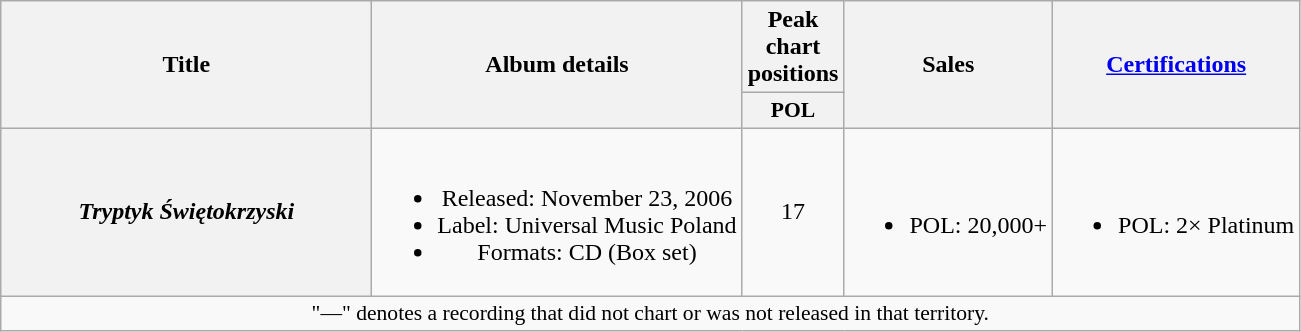<table class="wikitable plainrowheaders" style="text-align:center;">
<tr>
<th scope="col" rowspan="2" style="width:15em;">Title</th>
<th scope="col" rowspan="2">Album details</th>
<th scope="col">Peak chart positions</th>
<th scope="col" rowspan="2">Sales</th>
<th scope="col" rowspan="2"><a href='#'>Certifications</a></th>
</tr>
<tr>
<th scope="col" style="width:3em;font-size:90%;">POL<br></th>
</tr>
<tr>
<th scope="row"><em>Tryptyk Świętokrzyski</em></th>
<td><br><ul><li>Released: November 23, 2006</li><li>Label: Universal Music Poland</li><li>Formats: CD (Box set)</li></ul></td>
<td>17</td>
<td><br><ul><li>POL: 20,000+</li></ul></td>
<td><br><ul><li>POL: 2× Platinum</li></ul></td>
</tr>
<tr>
<td colspan="20" style="font-size:90%">"—" denotes a recording that did not chart or was not released in that territory.</td>
</tr>
</table>
